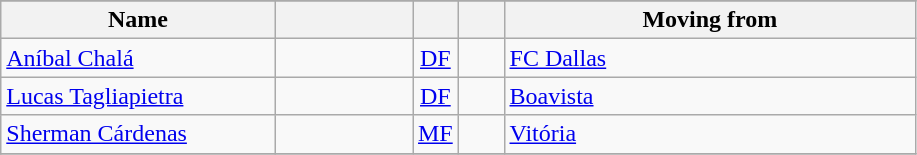<table class="wikitable" style="text-align: center;">
<tr>
</tr>
<tr>
<th width=30% align="center">Name</th>
<th width=15% align="center"></th>
<th width=5% align="center"></th>
<th width=5% align="center"></th>
<th width=45% align="center">Moving from</th>
</tr>
<tr>
<td align=left><a href='#'>Aníbal Chalá</a></td>
<td></td>
<td><a href='#'>DF</a></td>
<td></td>
<td align=left><a href='#'>FC Dallas</a> </td>
</tr>
<tr>
<td align=left><a href='#'>Lucas Tagliapietra</a></td>
<td></td>
<td><a href='#'>DF</a></td>
<td></td>
<td align=left><a href='#'>Boavista</a> </td>
</tr>
<tr>
<td align=left><a href='#'>Sherman Cárdenas</a></td>
<td></td>
<td><a href='#'>MF</a></td>
<td></td>
<td align=left><a href='#'>Vitória</a> </td>
</tr>
<tr>
</tr>
</table>
